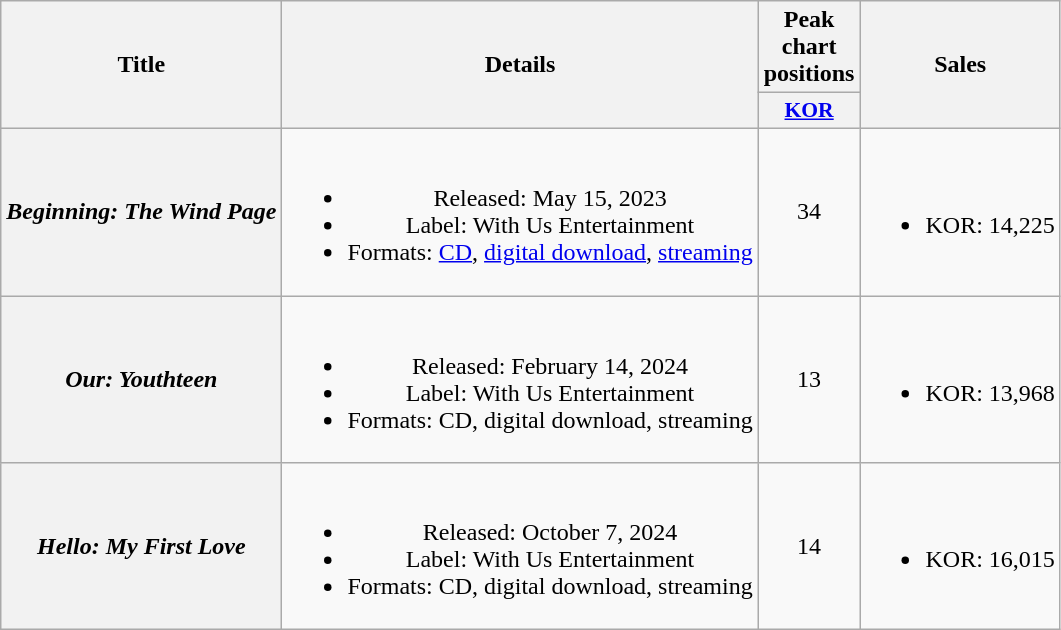<table class="wikitable plainrowheaders" style="text-align:center">
<tr>
<th scope="col" rowspan="2">Title</th>
<th scope="col" rowspan="2">Details</th>
<th scope="col">Peak chart positions</th>
<th scope="col" rowspan="2">Sales</th>
</tr>
<tr>
<th scope="col" style="font-size:90%; width:3em"><a href='#'>KOR</a><br></th>
</tr>
<tr>
<th scope="row"><em>Beginning: The Wind Page</em></th>
<td><br><ul><li>Released: May 15, 2023</li><li>Label: With Us Entertainment</li><li>Formats: <a href='#'>CD</a>, <a href='#'>digital download</a>, <a href='#'>streaming</a></li></ul></td>
<td>34</td>
<td><br><ul><li>KOR: 14,225</li></ul></td>
</tr>
<tr>
<th scope="row"><em>Our: Youthteen</em></th>
<td><br><ul><li>Released: February 14, 2024</li><li>Label: With Us Entertainment</li><li>Formats: CD, digital download, streaming</li></ul></td>
<td>13</td>
<td><br><ul><li>KOR: 13,968</li></ul></td>
</tr>
<tr>
<th scope="row"><em>Hello: My First Love</em></th>
<td><br><ul><li>Released: October 7, 2024</li><li>Label: With Us Entertainment</li><li>Formats: CD, digital download, streaming</li></ul></td>
<td>14</td>
<td><br><ul><li>KOR: 16,015</li></ul></td>
</tr>
</table>
